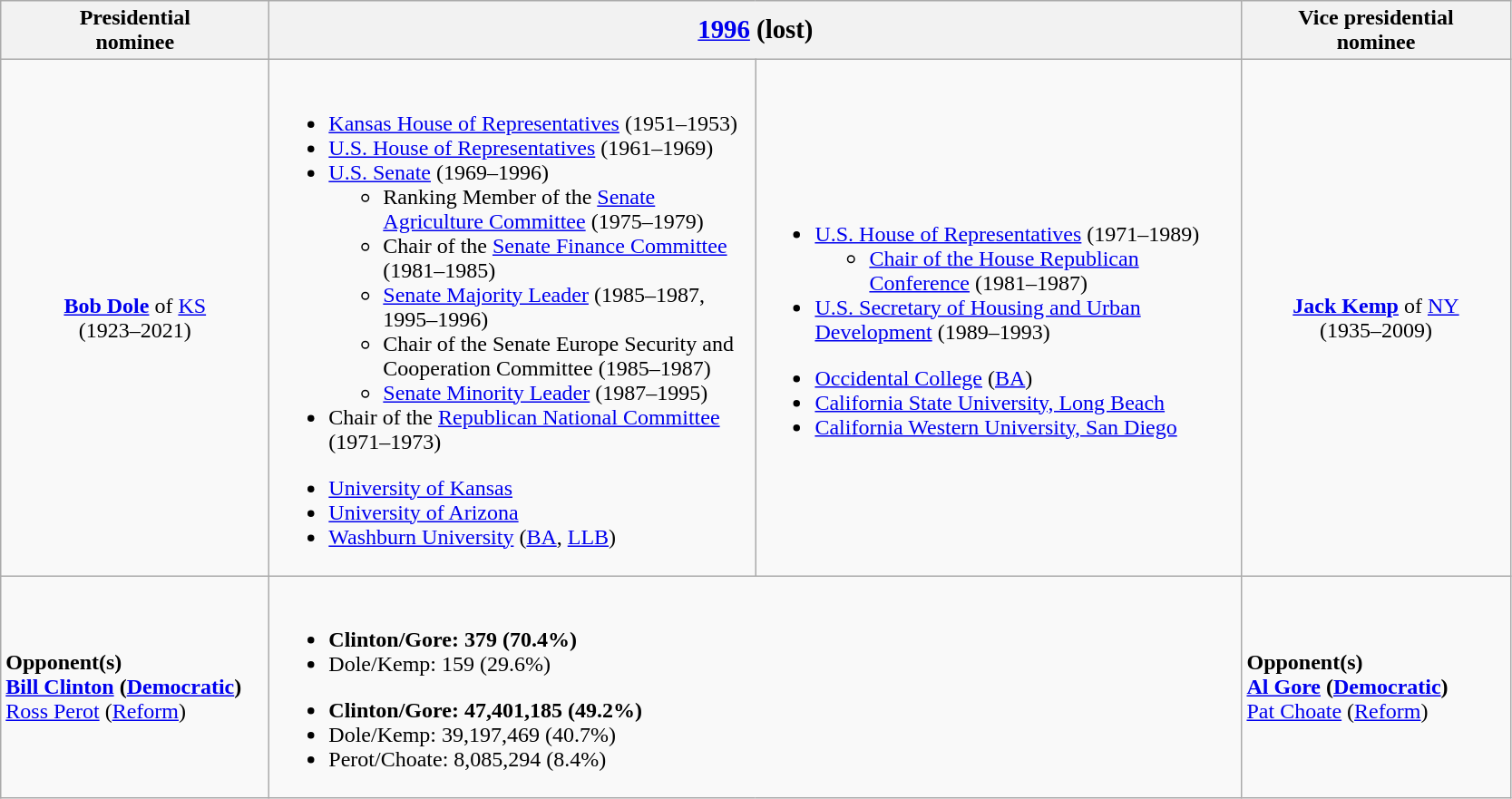<table class="wikitable">
<tr>
<th width=190>Presidential<br>nominee</th>
<th colspan=2><big><a href='#'>1996</a> (lost)</big></th>
<th width=190>Vice presidential<br>nominee</th>
</tr>
<tr>
<td style="text-align:center;"><strong><a href='#'>Bob Dole</a></strong> of <a href='#'>KS</a><br>(1923–2021)<br></td>
<td width=350><br><ul><li><a href='#'>Kansas House of Representatives</a> (1951–1953)</li><li><a href='#'>U.S. House of Representatives</a> (1961–1969)</li><li><a href='#'>U.S. Senate</a> (1969–1996)<ul><li>Ranking Member of the <a href='#'>Senate Agriculture Committee</a> (1975–1979)</li><li>Chair of the <a href='#'>Senate Finance Committee</a> (1981–1985)</li><li><a href='#'>Senate Majority Leader</a> (1985–1987, 1995–1996)</li><li>Chair of the Senate Europe Security and Cooperation Committee (1985–1987)</li><li><a href='#'>Senate Minority Leader</a> (1987–1995)</li></ul></li><li>Chair of the <a href='#'>Republican National Committee</a> (1971–1973)</li></ul><ul><li><a href='#'>University of Kansas</a></li><li><a href='#'>University of Arizona</a></li><li><a href='#'>Washburn University</a> (<a href='#'>BA</a>, <a href='#'>LLB</a>)</li></ul></td>
<td width=350><br><ul><li><a href='#'>U.S. House of Representatives</a> (1971–1989)<ul><li><a href='#'>Chair of the House Republican Conference</a> (1981–1987)</li></ul></li><li><a href='#'>U.S. Secretary of Housing and Urban Development</a> (1989–1993)</li></ul><ul><li><a href='#'>Occidental College</a> (<a href='#'>BA</a>)</li><li><a href='#'>California State University, Long Beach</a></li><li><a href='#'>California Western University, San Diego</a></li></ul></td>
<td style="text-align:center;"><strong><a href='#'>Jack Kemp</a></strong> of <a href='#'>NY</a><br>(1935–2009)<br></td>
</tr>
<tr>
<td><strong>Opponent(s)</strong><br><strong><a href='#'>Bill Clinton</a> (<a href='#'>Democratic</a>)</strong><br><a href='#'>Ross Perot</a> (<a href='#'>Reform</a>)</td>
<td colspan=2><br><ul><li><strong>Clinton/Gore: 379 (70.4%)</strong></li><li>Dole/Kemp: 159 (29.6%)</li></ul><ul><li><strong>Clinton/Gore: 47,401,185 (49.2%)</strong></li><li>Dole/Kemp: 39,197,469 (40.7%)</li><li>Perot/Choate: 8,085,294 (8.4%)</li></ul></td>
<td><strong>Opponent(s)</strong><br><strong><a href='#'>Al Gore</a> (<a href='#'>Democratic</a>)</strong><br><a href='#'>Pat Choate</a> (<a href='#'>Reform</a>)</td>
</tr>
</table>
